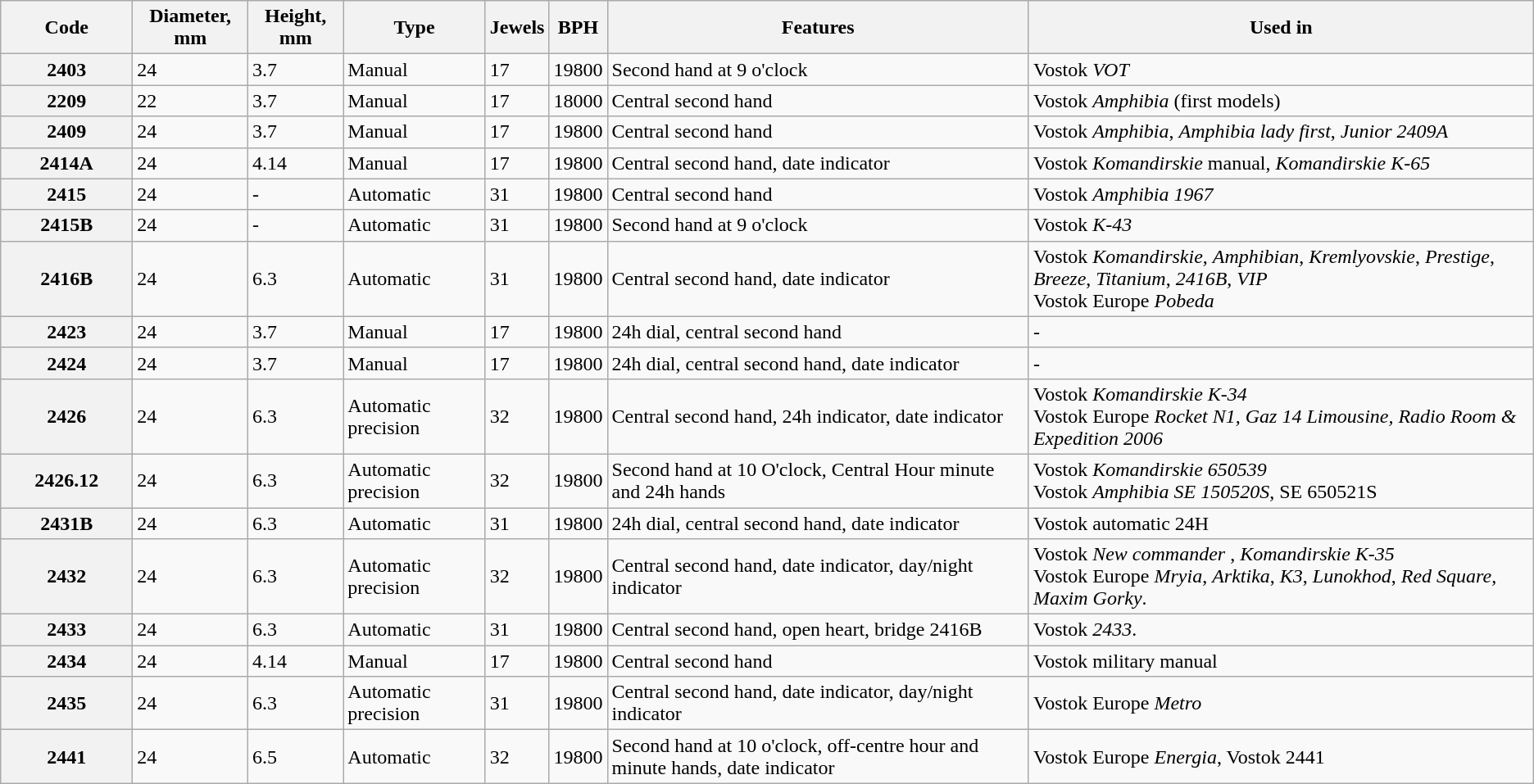<table class="wikitable sortable">
<tr>
<th width="100">Code</th>
<th>Diameter, mm</th>
<th>Height, mm</th>
<th>Type</th>
<th>Jewels</th>
<th>BPH</th>
<th>Features</th>
<th>Used in</th>
</tr>
<tr>
<th>2403</th>
<td>24</td>
<td>3.7</td>
<td>Manual</td>
<td>17</td>
<td>19800</td>
<td>Second hand at 9 o'clock</td>
<td>Vostok <em>VOT</em></td>
</tr>
<tr>
<th>2209</th>
<td>22</td>
<td>3.7</td>
<td>Manual</td>
<td>17</td>
<td>18000</td>
<td>Central second hand</td>
<td>Vostok <em>Amphibia</em> (first models)</td>
</tr>
<tr>
<th>2409</th>
<td>24</td>
<td>3.7</td>
<td>Manual</td>
<td>17</td>
<td>19800</td>
<td>Central second hand</td>
<td>Vostok <em>Amphibia</em>, <em>Amphibia lady first</em>, <em>Junior 2409A</em></td>
</tr>
<tr>
<th>2414A</th>
<td>24</td>
<td>4.14</td>
<td>Manual</td>
<td>17</td>
<td>19800</td>
<td>Central second hand, date indicator</td>
<td>Vostok <em>Komandirskie</em> manual, <em>Komandirskie K-65</em></td>
</tr>
<tr>
<th>2415</th>
<td>24</td>
<td>-</td>
<td>Automatic</td>
<td>31</td>
<td>19800</td>
<td>Central second hand</td>
<td>Vostok <em>Amphibia 1967</em></td>
</tr>
<tr>
<th>2415B</th>
<td>24</td>
<td>-</td>
<td>Automatic</td>
<td>31</td>
<td>19800</td>
<td>Second hand at 9 o'clock</td>
<td>Vostok <em>K-43</em></td>
</tr>
<tr>
<th>2416B</th>
<td>24</td>
<td>6.3</td>
<td>Automatic</td>
<td>31</td>
<td>19800</td>
<td>Central second hand, date indicator</td>
<td>Vostok <em>Komandirskie</em>, <em>Amphibian</em>, <em>Kremlyovskie</em>, <em>Prestige</em>, <em>Breeze</em>, <em>Titanium</em>, <em>2416B</em>, <em>VIP</em><br>Vostok Europe <em>Pobeda</em></td>
</tr>
<tr>
<th>2423</th>
<td>24</td>
<td>3.7</td>
<td>Manual</td>
<td>17</td>
<td>19800</td>
<td>24h dial, central second hand</td>
<td>-</td>
</tr>
<tr>
<th>2424</th>
<td>24</td>
<td>3.7</td>
<td>Manual</td>
<td>17</td>
<td>19800</td>
<td>24h dial, central second hand, date indicator</td>
<td>-</td>
</tr>
<tr>
<th>2426</th>
<td>24</td>
<td>6.3</td>
<td>Automatic precision</td>
<td>32</td>
<td>19800</td>
<td>Central second hand, 24h indicator, date indicator</td>
<td>Vostok <em>Komandirskie K-34</em><br>Vostok Europe <em>Rocket N1, Gaz 14 Limousine, Radio Room & Expedition 2006</em></td>
</tr>
<tr>
<th>2426.12</th>
<td>24</td>
<td>6.3</td>
<td>Automatic precision</td>
<td>32</td>
<td>19800</td>
<td>Second hand at 10 O'clock, Central Hour minute and 24h hands</td>
<td>Vostok <em>Komandirskie 650539</em><br>Vostok <em>Amphibia SE 150520S</em>, SE 650521S</td>
</tr>
<tr>
<th>2431B</th>
<td>24</td>
<td>6.3</td>
<td>Automatic</td>
<td>31</td>
<td>19800</td>
<td>24h dial, central second hand, date indicator</td>
<td>Vostok automatic 24H</td>
</tr>
<tr>
<th>2432</th>
<td>24</td>
<td>6.3</td>
<td>Automatic precision</td>
<td>32</td>
<td>19800</td>
<td>Central second hand, date indicator, day/night indicator</td>
<td>Vostok <em>New commander</em> , <em>Komandirskie K-35</em> <br> Vostok Europe <em>Mryia</em>, <em>Arktika</em>, <em>K3</em>, <em>Lunokhod</em>, <em>Red Square</em>, <em>Maxim Gorky</em>.</td>
</tr>
<tr>
<th>2433</th>
<td>24</td>
<td>6.3</td>
<td>Automatic</td>
<td>31</td>
<td>19800</td>
<td>Central second hand, open heart, bridge 2416B</td>
<td>Vostok <em>2433</em>.</td>
</tr>
<tr>
<th>2434</th>
<td>24</td>
<td>4.14</td>
<td>Manual</td>
<td>17</td>
<td>19800</td>
<td>Central second hand</td>
<td>Vostok military manual</td>
</tr>
<tr>
<th>2435</th>
<td>24</td>
<td>6.3</td>
<td>Automatic precision</td>
<td>31</td>
<td>19800</td>
<td>Central second hand, date indicator, day/night indicator</td>
<td>Vostok Europe <em>Metro</em></td>
</tr>
<tr>
<th>2441</th>
<td>24</td>
<td>6.5</td>
<td>Automatic</td>
<td>32</td>
<td>19800</td>
<td>Second hand at 10 o'clock, off-centre hour and minute hands, date indicator</td>
<td>Vostok Europe <em>Energia</em>, Vostok 2441</td>
</tr>
</table>
